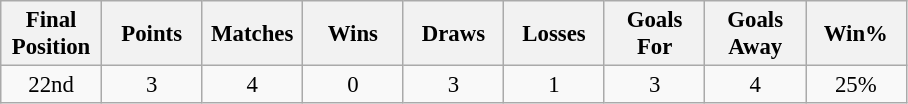<table class="wikitable" style="font-size: 95%; text-align: center;">
<tr>
<th width=60>Final Position</th>
<th width=60>Points</th>
<th width=60>Matches</th>
<th width=60>Wins</th>
<th width=60>Draws</th>
<th width=60>Losses</th>
<th width=60>Goals For</th>
<th width=60>Goals Away</th>
<th width=60>Win%</th>
</tr>
<tr>
<td>22nd</td>
<td>3</td>
<td>4</td>
<td>0</td>
<td>3</td>
<td>1</td>
<td>3</td>
<td>4</td>
<td>25%</td>
</tr>
</table>
